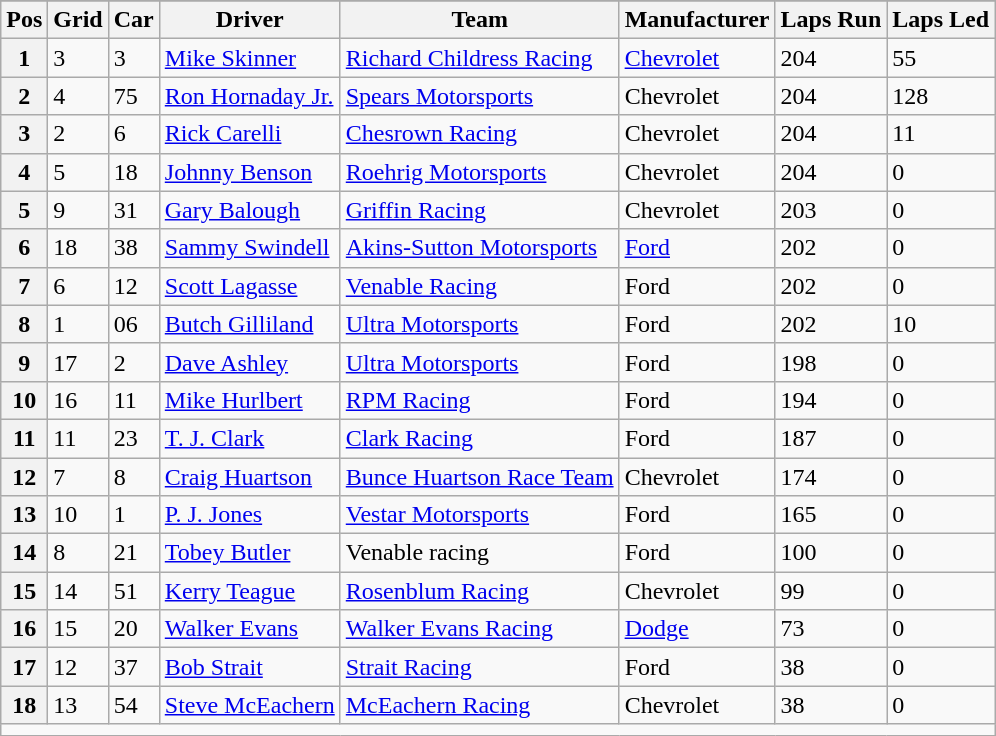<table class="sortable wikitable" border="1">
<tr>
</tr>
<tr>
<th scope="col">Pos</th>
<th scope="col">Grid</th>
<th scope="col">Car</th>
<th scope="col">Driver</th>
<th scope="col">Team</th>
<th scope="col">Manufacturer</th>
<th scope="col">Laps Run</th>
<th scope="col">Laps Led</th>
</tr>
<tr>
<th scope="row">1</th>
<td>3</td>
<td>3</td>
<td><a href='#'>Mike Skinner</a></td>
<td><a href='#'>Richard Childress Racing</a></td>
<td><a href='#'>Chevrolet</a></td>
<td>204</td>
<td>55</td>
</tr>
<tr>
<th scope="row">2</th>
<td>4</td>
<td>75</td>
<td><a href='#'>Ron Hornaday Jr.</a></td>
<td><a href='#'>Spears Motorsports</a></td>
<td>Chevrolet</td>
<td>204</td>
<td>128</td>
</tr>
<tr>
<th scope="row">3</th>
<td>2</td>
<td>6</td>
<td><a href='#'>Rick Carelli</a></td>
<td><a href='#'>Chesrown Racing</a></td>
<td>Chevrolet</td>
<td>204</td>
<td>11</td>
</tr>
<tr>
<th scope="row">4</th>
<td>5</td>
<td>18</td>
<td><a href='#'>Johnny Benson</a></td>
<td><a href='#'>Roehrig Motorsports</a></td>
<td>Chevrolet</td>
<td>204</td>
<td>0</td>
</tr>
<tr>
<th scope="row">5</th>
<td>9</td>
<td>31</td>
<td><a href='#'>Gary Balough</a></td>
<td><a href='#'>Griffin Racing</a></td>
<td>Chevrolet</td>
<td>203</td>
<td>0</td>
</tr>
<tr>
<th scope="row">6</th>
<td>18</td>
<td>38</td>
<td><a href='#'>Sammy Swindell</a></td>
<td><a href='#'>Akins-Sutton Motorsports</a></td>
<td><a href='#'>Ford</a></td>
<td>202</td>
<td>0</td>
</tr>
<tr>
<th scope="row">7</th>
<td>6</td>
<td>12</td>
<td><a href='#'>Scott Lagasse</a></td>
<td><a href='#'>Venable Racing</a></td>
<td>Ford</td>
<td>202</td>
<td>0</td>
</tr>
<tr>
<th scope="row">8</th>
<td>1</td>
<td>06</td>
<td><a href='#'>Butch Gilliland</a></td>
<td><a href='#'>Ultra Motorsports</a></td>
<td>Ford</td>
<td>202</td>
<td>10</td>
</tr>
<tr>
<th scope="row">9</th>
<td>17</td>
<td>2</td>
<td><a href='#'>Dave Ashley</a></td>
<td><a href='#'>Ultra Motorsports</a></td>
<td>Ford</td>
<td>198</td>
<td>0</td>
</tr>
<tr>
<th scope="row">10</th>
<td>16</td>
<td>11</td>
<td><a href='#'>Mike Hurlbert</a></td>
<td><a href='#'>RPM Racing</a></td>
<td>Ford</td>
<td>194</td>
<td>0</td>
</tr>
<tr>
<th scope="row">11</th>
<td>11</td>
<td>23</td>
<td><a href='#'>T. J. Clark</a></td>
<td><a href='#'>Clark Racing</a></td>
<td>Ford</td>
<td>187</td>
<td>0</td>
</tr>
<tr>
<th scope="row">12</th>
<td>7</td>
<td>8</td>
<td><a href='#'>Craig Huartson</a></td>
<td><a href='#'>Bunce Huartson Race Team</a></td>
<td>Chevrolet</td>
<td>174</td>
<td>0</td>
</tr>
<tr>
<th scope="row">13</th>
<td>10</td>
<td>1</td>
<td><a href='#'>P. J. Jones</a></td>
<td><a href='#'>Vestar Motorsports</a></td>
<td>Ford</td>
<td>165</td>
<td>0</td>
</tr>
<tr>
<th scope="row">14</th>
<td>8</td>
<td>21</td>
<td><a href='#'>Tobey Butler</a></td>
<td>Venable racing</td>
<td>Ford</td>
<td>100</td>
<td>0</td>
</tr>
<tr>
<th scope="row">15</th>
<td>14</td>
<td>51</td>
<td><a href='#'>Kerry Teague</a></td>
<td><a href='#'>Rosenblum Racing</a></td>
<td>Chevrolet</td>
<td>99</td>
<td>0</td>
</tr>
<tr>
<th scope="row">16</th>
<td>15</td>
<td>20</td>
<td><a href='#'>Walker Evans</a></td>
<td><a href='#'>Walker Evans Racing</a></td>
<td><a href='#'>Dodge</a></td>
<td>73</td>
<td>0</td>
</tr>
<tr>
<th scope="row">17</th>
<td>12</td>
<td>37</td>
<td><a href='#'>Bob Strait</a></td>
<td><a href='#'>Strait Racing</a></td>
<td>Ford</td>
<td>38</td>
<td>0</td>
</tr>
<tr>
<th scope="row">18</th>
<td>13</td>
<td>54</td>
<td><a href='#'>Steve McEachern</a></td>
<td><a href='#'>McEachern Racing</a></td>
<td>Chevrolet</td>
<td>38</td>
<td>0</td>
</tr>
<tr class="sortbottom">
<td colspan="9"></td>
</tr>
</table>
